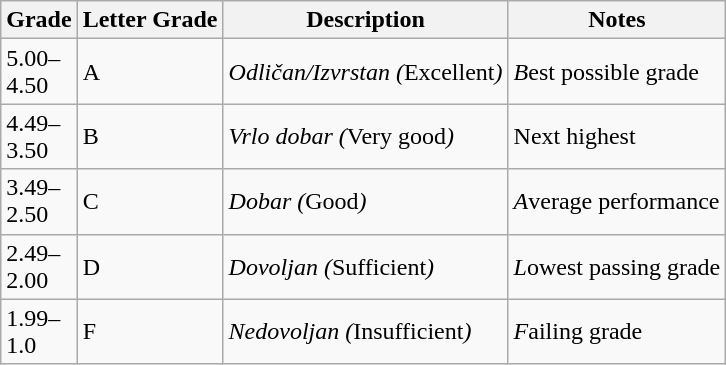<table class="wikitable">
<tr>
<th>Grade</th>
<th>Letter Grade</th>
<th>Description</th>
<th>Notes</th>
</tr>
<tr>
<td style="width:20px;">5.00–4.50</td>
<td>A</td>
<td><em>Odličan/Izvrstan (</em>Excellent<em>)</em></td>
<td><em>B</em>est possible grade</td>
</tr>
<tr>
<td>4.49–3.50</td>
<td>B</td>
<td><em>Vrlo dobar (</em>Very good<em>)</em></td>
<td>Next highest</td>
</tr>
<tr>
<td>3.49–2.50</td>
<td>C</td>
<td><em>Dobar (</em>Good<em>)</em></td>
<td><em>A</em>verage performance</td>
</tr>
<tr>
<td>2.49–2.00</td>
<td>D</td>
<td><em>Dovoljan (</em>Sufficient<em>)</em></td>
<td><em>L</em>owest passing grade</td>
</tr>
<tr>
<td>1.99–1.0</td>
<td>F</td>
<td><em>Nedovoljan (</em>Insufficient<em>)</em></td>
<td><em>F</em>ailing grade</td>
</tr>
</table>
